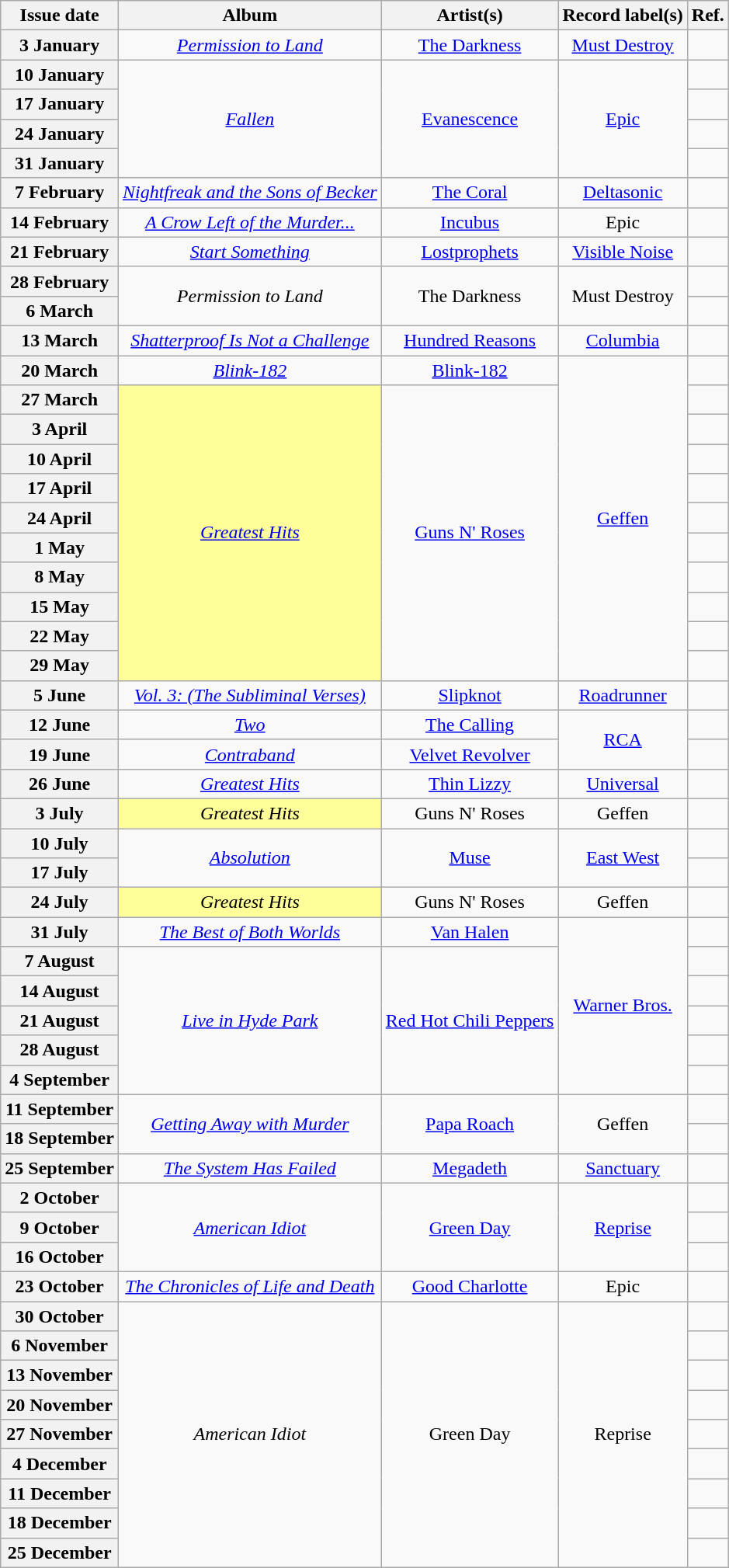<table class="wikitable plainrowheaders" style="text-align:center">
<tr>
<th scope="col">Issue date</th>
<th scope="col">Album</th>
<th scope="col">Artist(s)</th>
<th scope="col">Record label(s)</th>
<th scope="col">Ref.</th>
</tr>
<tr>
<th scope="row">3 January</th>
<td><em><a href='#'>Permission to Land</a></em></td>
<td><a href='#'>The Darkness</a></td>
<td><a href='#'>Must Destroy</a></td>
<td></td>
</tr>
<tr>
<th scope="row">10 January</th>
<td rowspan="4"><em><a href='#'>Fallen</a></em></td>
<td rowspan="4"><a href='#'>Evanescence</a></td>
<td rowspan="4"><a href='#'>Epic</a></td>
<td></td>
</tr>
<tr>
<th scope="row">17 January</th>
<td></td>
</tr>
<tr>
<th scope="row">24 January</th>
<td></td>
</tr>
<tr>
<th scope="row">31 January</th>
<td></td>
</tr>
<tr>
<th scope="row">7 February</th>
<td><em><a href='#'>Nightfreak and the Sons of Becker</a></em></td>
<td><a href='#'>The Coral</a></td>
<td><a href='#'>Deltasonic</a></td>
<td></td>
</tr>
<tr>
<th scope="row">14 February</th>
<td><em><a href='#'>A Crow Left of the Murder...</a></em></td>
<td><a href='#'>Incubus</a></td>
<td>Epic</td>
<td></td>
</tr>
<tr>
<th scope="row">21 February</th>
<td><em><a href='#'>Start Something</a></em></td>
<td><a href='#'>Lostprophets</a></td>
<td><a href='#'>Visible Noise</a></td>
<td></td>
</tr>
<tr>
<th scope="row">28 February</th>
<td rowspan="2"><em>Permission to Land</em></td>
<td rowspan="2">The Darkness</td>
<td rowspan="2">Must Destroy</td>
<td></td>
</tr>
<tr>
<th scope="row">6 March</th>
<td></td>
</tr>
<tr>
<th scope="row">13 March</th>
<td><em><a href='#'>Shatterproof Is Not a Challenge</a></em></td>
<td><a href='#'>Hundred Reasons</a></td>
<td><a href='#'>Columbia</a></td>
<td></td>
</tr>
<tr>
<th scope="row">20 March</th>
<td><em><a href='#'>Blink-182</a></em></td>
<td><a href='#'>Blink-182</a></td>
<td rowspan="11"><a href='#'>Geffen</a></td>
<td></td>
</tr>
<tr>
<th scope="row">27 March</th>
<td rowspan="10" style="background-color:#FFFF99"><em><a href='#'>Greatest Hits</a></em> </td>
<td rowspan="10"><a href='#'>Guns N' Roses</a></td>
<td></td>
</tr>
<tr>
<th scope="row">3 April</th>
<td></td>
</tr>
<tr>
<th scope="row">10 April</th>
<td></td>
</tr>
<tr>
<th scope="row">17 April</th>
<td></td>
</tr>
<tr>
<th scope="row">24 April</th>
<td></td>
</tr>
<tr>
<th scope="row">1 May</th>
<td></td>
</tr>
<tr>
<th scope="row">8 May</th>
<td></td>
</tr>
<tr>
<th scope="row">15 May</th>
<td></td>
</tr>
<tr>
<th scope="row">22 May</th>
<td></td>
</tr>
<tr>
<th scope="row">29 May</th>
<td></td>
</tr>
<tr>
<th scope="row">5 June</th>
<td><em><a href='#'>Vol. 3: (The Subliminal Verses)</a></em></td>
<td><a href='#'>Slipknot</a></td>
<td><a href='#'>Roadrunner</a></td>
<td></td>
</tr>
<tr>
<th scope="row">12 June</th>
<td><em><a href='#'>Two</a></em></td>
<td><a href='#'>The Calling</a></td>
<td rowspan="2"><a href='#'>RCA</a></td>
<td></td>
</tr>
<tr>
<th scope="row">19 June</th>
<td><em><a href='#'>Contraband</a></em></td>
<td><a href='#'>Velvet Revolver</a></td>
<td></td>
</tr>
<tr>
<th scope="row">26 June</th>
<td><em><a href='#'>Greatest Hits</a></em></td>
<td><a href='#'>Thin Lizzy</a></td>
<td><a href='#'>Universal</a></td>
<td></td>
</tr>
<tr>
<th scope="row">3 July</th>
<td style="background-color:#FFFF99"><em>Greatest Hits</em> </td>
<td>Guns N' Roses</td>
<td>Geffen</td>
<td></td>
</tr>
<tr>
<th scope="row">10 July</th>
<td rowspan="2"><em><a href='#'>Absolution</a></em></td>
<td rowspan="2"><a href='#'>Muse</a></td>
<td rowspan="2"><a href='#'>East West</a></td>
<td></td>
</tr>
<tr>
<th scope="row">17 July</th>
<td></td>
</tr>
<tr>
<th scope="row">24 July</th>
<td style="background-color:#FFFF99"><em>Greatest Hits</em> </td>
<td>Guns N' Roses</td>
<td>Geffen</td>
<td></td>
</tr>
<tr>
<th scope="row">31 July</th>
<td><em><a href='#'>The Best of Both Worlds</a></em></td>
<td><a href='#'>Van Halen</a></td>
<td rowspan="6"><a href='#'>Warner Bros.</a></td>
<td></td>
</tr>
<tr>
<th scope="row">7 August</th>
<td rowspan="5"><em><a href='#'>Live in Hyde Park</a></em></td>
<td rowspan="5"><a href='#'>Red Hot Chili Peppers</a></td>
<td></td>
</tr>
<tr>
<th scope="row">14 August</th>
<td></td>
</tr>
<tr>
<th scope="row">21 August</th>
<td></td>
</tr>
<tr>
<th scope="row">28 August</th>
<td></td>
</tr>
<tr>
<th scope="row">4 September</th>
<td></td>
</tr>
<tr>
<th scope="row">11 September</th>
<td rowspan="2"><em><a href='#'>Getting Away with Murder</a></em></td>
<td rowspan="2"><a href='#'>Papa Roach</a></td>
<td rowspan="2">Geffen</td>
<td></td>
</tr>
<tr>
<th scope="row">18 September</th>
<td></td>
</tr>
<tr>
<th scope="row">25 September</th>
<td><em><a href='#'>The System Has Failed</a></em></td>
<td><a href='#'>Megadeth</a></td>
<td><a href='#'>Sanctuary</a></td>
<td></td>
</tr>
<tr>
<th scope="row">2 October</th>
<td rowspan="3"><em><a href='#'>American Idiot</a></em></td>
<td rowspan="3"><a href='#'>Green Day</a></td>
<td rowspan="3"><a href='#'>Reprise</a></td>
<td></td>
</tr>
<tr>
<th scope="row">9 October</th>
<td></td>
</tr>
<tr>
<th scope="row">16 October</th>
<td></td>
</tr>
<tr>
<th scope="row">23 October</th>
<td><em><a href='#'>The Chronicles of Life and Death</a></em></td>
<td><a href='#'>Good Charlotte</a></td>
<td>Epic</td>
<td></td>
</tr>
<tr>
<th scope="row">30 October</th>
<td rowspan="9"><em>American Idiot</em></td>
<td rowspan="9">Green Day</td>
<td rowspan="9">Reprise</td>
<td></td>
</tr>
<tr>
<th scope="row">6 November</th>
<td></td>
</tr>
<tr>
<th scope="row">13 November</th>
<td></td>
</tr>
<tr>
<th scope="row">20 November</th>
<td></td>
</tr>
<tr>
<th scope="row">27 November</th>
<td></td>
</tr>
<tr>
<th scope="row">4 December</th>
<td></td>
</tr>
<tr>
<th scope="row">11 December</th>
<td></td>
</tr>
<tr>
<th scope="row">18 December</th>
<td></td>
</tr>
<tr>
<th scope="row">25 December</th>
<td></td>
</tr>
</table>
